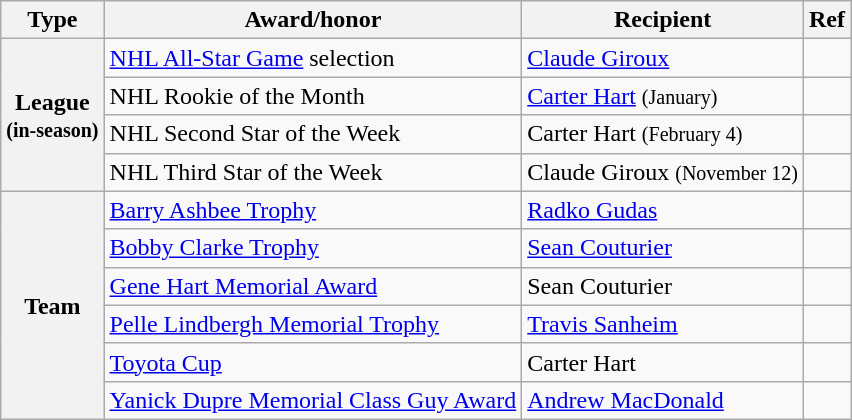<table class="wikitable">
<tr>
<th scope="col">Type</th>
<th scope="col">Award/honor</th>
<th scope="col">Recipient</th>
<th scope="col">Ref</th>
</tr>
<tr>
<th scope="row" rowspan="4">League<br><small>(in-season)</small></th>
<td><a href='#'>NHL All-Star Game</a> selection</td>
<td><a href='#'>Claude Giroux</a></td>
<td></td>
</tr>
<tr>
<td>NHL Rookie of the Month</td>
<td><a href='#'>Carter Hart</a> <small>(January)</small></td>
<td></td>
</tr>
<tr>
<td>NHL Second Star of the Week</td>
<td>Carter Hart <small>(February 4)</small></td>
<td></td>
</tr>
<tr>
<td>NHL Third Star of the Week</td>
<td>Claude Giroux <small>(November 12)</small></td>
<td></td>
</tr>
<tr>
<th scope="row" rowspan="6">Team</th>
<td><a href='#'>Barry Ashbee Trophy</a></td>
<td><a href='#'>Radko Gudas</a></td>
<td></td>
</tr>
<tr>
<td><a href='#'>Bobby Clarke Trophy</a></td>
<td><a href='#'>Sean Couturier</a></td>
<td></td>
</tr>
<tr>
<td><a href='#'>Gene Hart Memorial Award</a></td>
<td>Sean Couturier</td>
<td></td>
</tr>
<tr>
<td><a href='#'>Pelle Lindbergh Memorial Trophy</a></td>
<td><a href='#'>Travis Sanheim</a></td>
<td></td>
</tr>
<tr>
<td><a href='#'>Toyota Cup</a></td>
<td>Carter Hart</td>
<td></td>
</tr>
<tr>
<td><a href='#'>Yanick Dupre Memorial Class Guy Award</a></td>
<td><a href='#'>Andrew MacDonald</a></td>
<td></td>
</tr>
</table>
